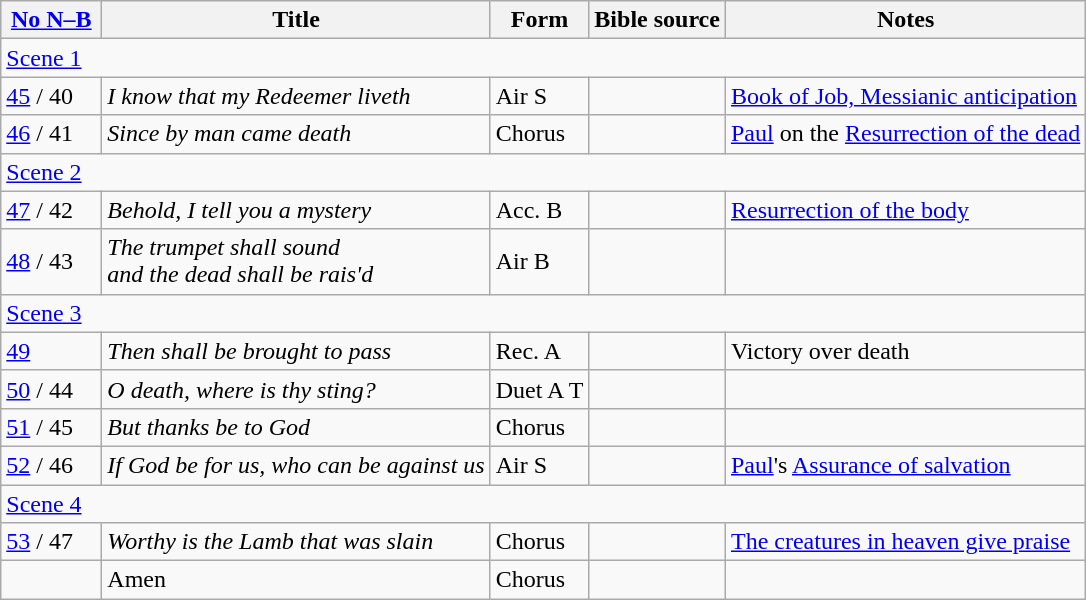<table class="wikitable">
<tr>
<th width="60"><a href='#'>No N–B</a></th>
<th>Title</th>
<th>Form</th>
<th>Bible source</th>
<th>Notes</th>
</tr>
<tr>
<td colspan="5"><a href='#'>Scene 1</a></td>
</tr>
<tr>
<td><a href='#'>45</a> / 40</td>
<td><em>I know that my Redeemer liveth</em></td>
<td>Air S</td>
<td></td>
<td><a href='#'>Book of Job, Messianic anticipation</a></td>
</tr>
<tr>
<td><a href='#'>46</a> / 41</td>
<td><em>Since by man came death</em></td>
<td>Chorus</td>
<td></td>
<td><a href='#'>Paul</a> on the <a href='#'>Resurrection of the dead</a></td>
</tr>
<tr>
<td colspan="5"><a href='#'>Scene 2</a></td>
</tr>
<tr>
<td><a href='#'>47</a> / 42</td>
<td><em>Behold, I tell you a mystery</em></td>
<td>Acc. B</td>
<td></td>
<td><a href='#'>Resurrection of the body</a></td>
</tr>
<tr>
<td><a href='#'>48</a> / 43</td>
<td><em>The trumpet shall sound <br> and the dead shall be rais'd</em></td>
<td>Air B</td>
<td></td>
<td></td>
</tr>
<tr>
<td colspan="5"><a href='#'>Scene 3</a></td>
</tr>
<tr>
<td><a href='#'>49</a></td>
<td><em>Then shall be brought to pass</em></td>
<td>Rec. A</td>
<td></td>
<td>Victory over death</td>
</tr>
<tr>
<td><a href='#'>50</a> / 44</td>
<td><em>O death, where is thy sting?</em></td>
<td>Duet A T</td>
<td></td>
<td></td>
</tr>
<tr>
<td><a href='#'>51</a> / 45</td>
<td><em>But thanks be to God</em></td>
<td>Chorus</td>
<td></td>
<td></td>
</tr>
<tr>
<td><a href='#'>52</a> / 46</td>
<td><em>If God be for us, who can be against us</em></td>
<td>Air S</td>
<td></td>
<td><a href='#'>Paul</a>'s <a href='#'>Assurance of salvation</a></td>
</tr>
<tr>
<td colspan="5"><a href='#'>Scene 4</a></td>
</tr>
<tr>
<td><a href='#'>53</a> / 47</td>
<td><em>Worthy is the Lamb that was slain</em></td>
<td>Chorus</td>
<td></td>
<td><a href='#'>The creatures in heaven give praise</a></td>
</tr>
<tr>
<td></td>
<td>Amen</td>
<td>Chorus</td>
<td></td>
<td></td>
</tr>
</table>
